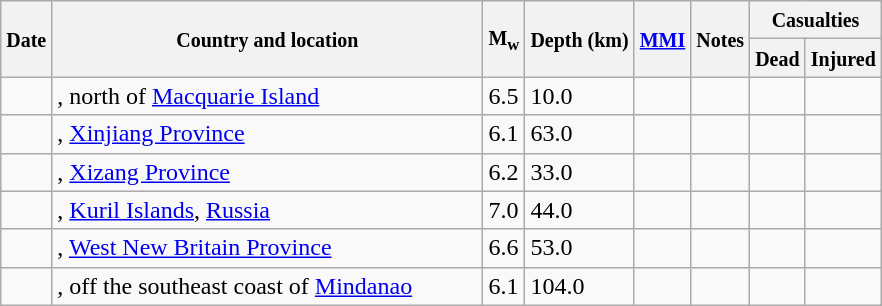<table class="wikitable sortable sort-under" style="border:1px black; margin-left:1em;">
<tr>
<th rowspan="2"><small>Date</small></th>
<th rowspan="2" style="width: 280px"><small>Country and location</small></th>
<th rowspan="2"><small>M<sub>w</sub></small></th>
<th rowspan="2"><small>Depth (km)</small></th>
<th rowspan="2"><small><a href='#'>MMI</a></small></th>
<th rowspan="2" class="unsortable"><small>Notes</small></th>
<th colspan="2"><small>Casualties</small></th>
</tr>
<tr>
<th><small>Dead</small></th>
<th><small>Injured</small></th>
</tr>
<tr>
<td></td>
<td>, north of <a href='#'>Macquarie Island</a></td>
<td>6.5</td>
<td>10.0</td>
<td></td>
<td></td>
<td></td>
<td></td>
</tr>
<tr>
<td></td>
<td>, <a href='#'>Xinjiang Province</a></td>
<td>6.1</td>
<td>63.0</td>
<td></td>
<td></td>
<td></td>
<td></td>
</tr>
<tr>
<td></td>
<td>, <a href='#'>Xizang Province</a></td>
<td>6.2</td>
<td>33.0</td>
<td></td>
<td></td>
<td></td>
<td></td>
</tr>
<tr>
<td></td>
<td>, <a href='#'>Kuril Islands</a>, <a href='#'>Russia</a></td>
<td>7.0</td>
<td>44.0</td>
<td></td>
<td></td>
<td></td>
<td></td>
</tr>
<tr>
<td></td>
<td>, <a href='#'>West New Britain Province</a></td>
<td>6.6</td>
<td>53.0</td>
<td></td>
<td></td>
<td></td>
<td></td>
</tr>
<tr>
<td></td>
<td>, off the southeast coast of <a href='#'>Mindanao</a></td>
<td>6.1</td>
<td>104.0</td>
<td></td>
<td></td>
<td></td>
<td></td>
</tr>
</table>
